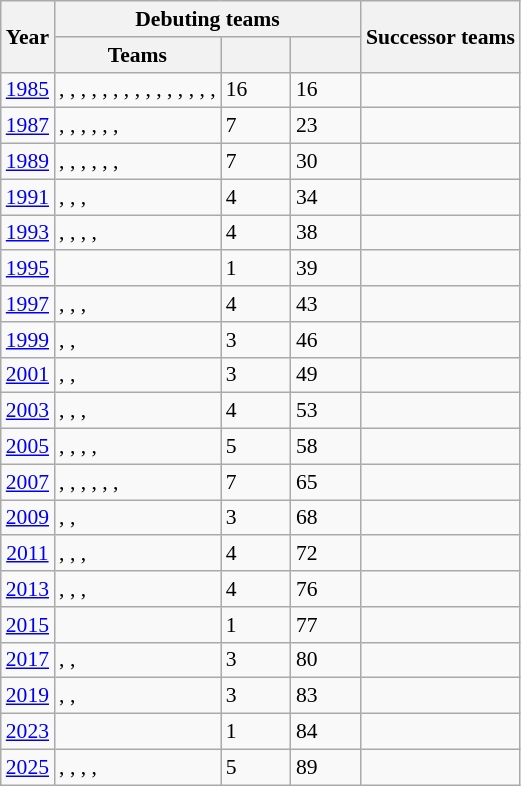<table class="wikitable" style="font-size: 90%">
<tr>
<th rowspan=2>Year</th>
<th colspan=3>Debuting teams</th>
<th rowspan=2>Successor teams</th>
</tr>
<tr>
<th>Teams</th>
<th width=40></th>
<th width=40></th>
</tr>
<tr>
<td valign=top; align=center><a href='#'>1985</a></td>
<td>, , , , , , , , , , , , , , , </td>
<td>16</td>
<td>16</td>
<td align=left></td>
</tr>
<tr>
<td valign=top; align=center><a href='#'>1987</a></td>
<td>, , , , , , <br></td>
<td>7</td>
<td>23</td>
<td align=left></td>
</tr>
<tr>
<td valign=top; align=center><a href='#'>1989</a></td>
<td>, , , , , , </td>
<td>7</td>
<td>30</td>
<td align=left></td>
</tr>
<tr>
<td valign=top; align=center><a href='#'>1991</a></td>
<td>, , , </td>
<td>4</td>
<td>34</td>
<td align=left></td>
</tr>
<tr>
<td valign=top; align=center><a href='#'>1993</a></td>
<td>, , , , </td>
<td>4</td>
<td>38</td>
<td align=left></td>
</tr>
<tr>
<td valign=top; align=center><a href='#'>1995</a></td>
<td></td>
<td>1</td>
<td>39</td>
<td align=left></td>
</tr>
<tr>
<td valign=top; align=center><a href='#'>1997</a></td>
<td>, , , </td>
<td>4</td>
<td>43</td>
<td align=left></td>
</tr>
<tr>
<td valign=top; align=center><a href='#'>1999</a></td>
<td>, , </td>
<td>3</td>
<td>46</td>
<td align=left></td>
</tr>
<tr>
<td valign=top; align=center><a href='#'>2001</a></td>
<td>, , </td>
<td>3</td>
<td>49</td>
<td align=left></td>
</tr>
<tr>
<td valign=top; align=center><a href='#'>2003</a></td>
<td>, , , </td>
<td>4</td>
<td>53</td>
<td align=left></td>
</tr>
<tr>
<td valign=top; align=center><a href='#'>2005</a></td>
<td>, , , , </td>
<td>5</td>
<td>58</td>
<td align=left></td>
</tr>
<tr>
<td valign=top; align=center><a href='#'>2007</a></td>
<td>, , , , , , </td>
<td>7</td>
<td>65</td>
<td align=left></td>
</tr>
<tr>
<td valign=top; align=center><a href='#'>2009</a></td>
<td>, , </td>
<td>3</td>
<td>68</td>
<td align=left></td>
</tr>
<tr>
<td valign=top; align=center><a href='#'>2011</a></td>
<td>, , , </td>
<td>4</td>
<td>72</td>
<td align=left></td>
</tr>
<tr>
<td valign=top; align=center><a href='#'>2013</a></td>
<td>, , , </td>
<td>4</td>
<td>76</td>
<td align=left><br></td>
</tr>
<tr>
<td valign=top; align=center><a href='#'>2015</a></td>
<td></td>
<td>1</td>
<td>77</td>
<td align=left></td>
</tr>
<tr>
<td valign=top; align=center><a href='#'>2017</a></td>
<td>, , </td>
<td>3</td>
<td>80</td>
<td align=left></td>
</tr>
<tr>
<td valign=top; align=center><a href='#'>2019</a></td>
<td>, , </td>
<td>3</td>
<td>83</td>
<td align=left></td>
</tr>
<tr>
<td valign=top; align=center><a href='#'>2023</a></td>
<td></td>
<td>1</td>
<td>84</td>
<td align=left></td>
</tr>
<tr>
<td valign=top; align=center><a href='#'>2025</a></td>
<td>, , , , </td>
<td>5</td>
<td>89</td>
<td align=left></td>
</tr>
</table>
